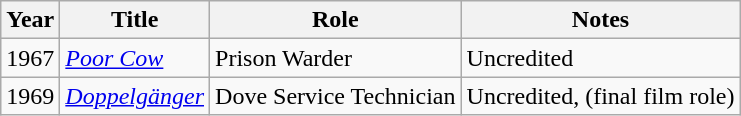<table class="wikitable">
<tr>
<th>Year</th>
<th>Title</th>
<th>Role</th>
<th>Notes</th>
</tr>
<tr>
<td>1967</td>
<td><em><a href='#'>Poor Cow</a></em></td>
<td>Prison Warder</td>
<td>Uncredited</td>
</tr>
<tr>
<td>1969</td>
<td><em><a href='#'>Doppelgänger</a></em></td>
<td>Dove Service Technician</td>
<td>Uncredited, (final film role)</td>
</tr>
</table>
